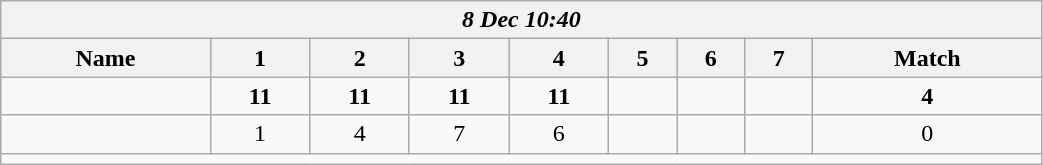<table class=wikitable style="text-align:center; width: 55%">
<tr>
<th colspan=17><em>8 Dec 10:40</em></th>
</tr>
<tr>
<th>Name</th>
<th>1</th>
<th>2</th>
<th>3</th>
<th>4</th>
<th>5</th>
<th>6</th>
<th>7</th>
<th>Match</th>
</tr>
<tr>
<td style="text-align:left;"><strong></strong></td>
<td><strong>11</strong></td>
<td><strong>11</strong></td>
<td><strong>11</strong></td>
<td><strong>11</strong></td>
<td></td>
<td></td>
<td></td>
<td><strong>4</strong></td>
</tr>
<tr>
<td style="text-align:left;"></td>
<td>1</td>
<td>4</td>
<td>7</td>
<td>6</td>
<td></td>
<td></td>
<td></td>
<td>0</td>
</tr>
<tr>
<td colspan=17></td>
</tr>
</table>
